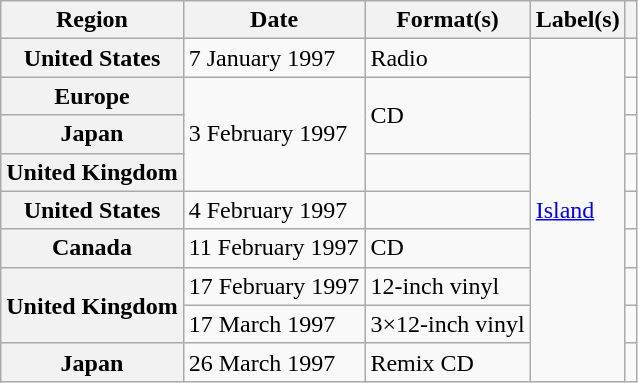<table class="wikitable plainrowheaders">
<tr>
<th scope="col">Region</th>
<th scope="col">Date</th>
<th scope="col">Format(s)</th>
<th scope="col">Label(s)</th>
<th scope="col"></th>
</tr>
<tr>
<th scope="row">United States</th>
<td>7 January 1997</td>
<td>Radio</td>
<td rowspan="9"><a href='#'>Island</a></td>
<td align="center"></td>
</tr>
<tr>
<th scope="row">Europe</th>
<td rowspan="3">3 February 1997</td>
<td rowspan="2">CD</td>
<td align="center"></td>
</tr>
<tr>
<th scope="row">Japan</th>
<td align="center"></td>
</tr>
<tr>
<th scope="row">United Kingdom</th>
<td></td>
<td align="center"></td>
</tr>
<tr>
<th scope="row">United States</th>
<td>4 February 1997</td>
<td></td>
<td align="center"></td>
</tr>
<tr>
<th scope="row">Canada</th>
<td>11 February 1997</td>
<td>CD</td>
<td align="center"></td>
</tr>
<tr>
<th scope="row" rowspan="2">United Kingdom</th>
<td>17 February 1997</td>
<td>12-inch vinyl</td>
<td align="center"></td>
</tr>
<tr>
<td>17 March 1997</td>
<td>3×12-inch vinyl</td>
<td align="center"></td>
</tr>
<tr>
<th scope="row">Japan</th>
<td>26 March 1997</td>
<td>Remix CD</td>
<td align="center"></td>
</tr>
</table>
